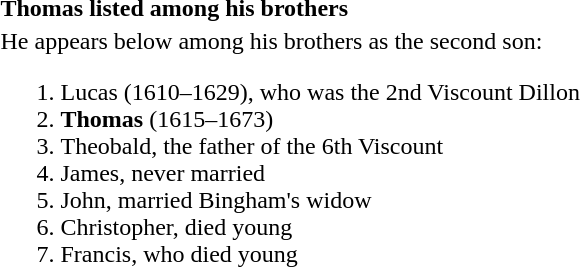<table>
<tr>
<th align="left">Thomas listed among his brothers</th>
</tr>
<tr>
<td>He appears below among his brothers as the second son:<br><ol><li>Lucas (1610–1629), who was the 2nd Viscount Dillon</li><li><strong>Thomas</strong> (1615–1673)</li><li>Theobald, the father of the 6th Viscount</li><li>James, never married</li><li>John, married Bingham's widow</li><li>Christopher, died young</li><li>Francis, who died young</li></ol></td>
</tr>
</table>
